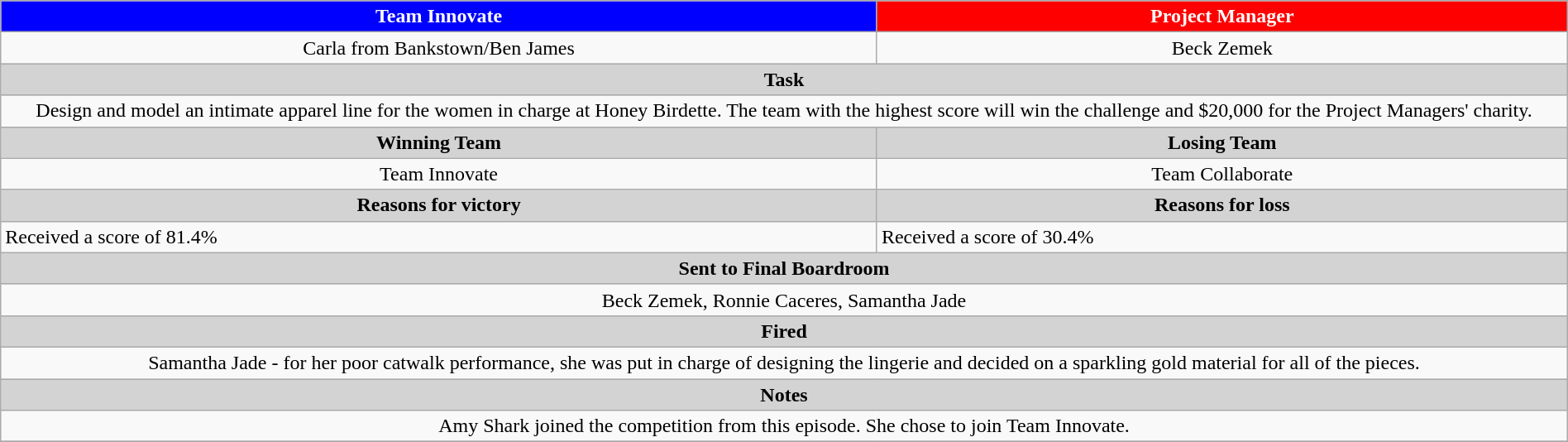<table class="wikitable" style="text-align: center; width:100%">
<tr>
<th style="text-align:center; background:blue;color:white">Team Innovate </th>
<th style="text-align:center; background:red;color:white"> Project Manager</th>
</tr>
<tr>
<td>Carla from Bankstown/Ben James</td>
<td>Beck Zemek</td>
</tr>
<tr>
<th colspan="2" style="text-align:center; background:lightgrey;">Task</th>
</tr>
<tr>
<td colspan="2">Design and model an intimate apparel line for the women in charge at Honey Birdette. The team with the highest score will win the challenge and $20,000 for the Project Managers' charity.</td>
</tr>
<tr>
<th style="text-align:center; background:lightgrey;">Winning Team</th>
<th style="text-align:center; background:lightgrey;">Losing Team</th>
</tr>
<tr>
<td>Team Innovate</td>
<td>Team Collaborate</td>
</tr>
<tr>
<th style="text-align:center; background:lightgrey;">Reasons for victory</th>
<th style="text-align:center; background:lightgrey;">Reasons for loss</th>
</tr>
<tr style="text-align: left; ">
<td>Received a score of 81.4%</td>
<td>Received a score of 30.4%</td>
</tr>
<tr>
<th colspan="2" style="text-align:center; background:lightgrey;">Sent to Final Boardroom</th>
</tr>
<tr>
<td colspan="2">Beck Zemek, Ronnie Caceres, Samantha Jade</td>
</tr>
<tr>
<th colspan="2" style="text-align:center; background:lightgrey;">Fired</th>
</tr>
<tr>
<td colspan="2">Samantha Jade - for her poor catwalk performance, she was put in charge of designing the lingerie and decided on a sparkling gold material for all of the pieces.</td>
</tr>
<tr>
<th colspan="2" style="text-align:center; background:lightgrey;">Notes</th>
</tr>
<tr>
<td colspan="2">Amy Shark joined the competition from this episode. She chose to join Team Innovate.</td>
</tr>
<tr>
</tr>
</table>
